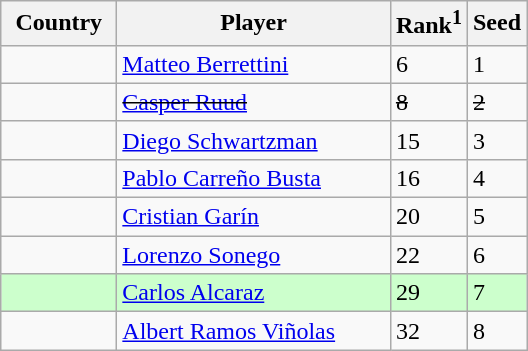<table class="sortable wikitable">
<tr>
<th width="70">Country</th>
<th width="175">Player</th>
<th>Rank<sup>1</sup></th>
<th>Seed</th>
</tr>
<tr>
<td></td>
<td><a href='#'>Matteo Berrettini</a></td>
<td>6</td>
<td>1</td>
</tr>
<tr>
<td><del></del></td>
<td><del><a href='#'>Casper Ruud</a></del></td>
<td><del>8</del></td>
<td><del>2</del></td>
</tr>
<tr>
<td></td>
<td><a href='#'>Diego Schwartzman</a></td>
<td>15</td>
<td>3</td>
</tr>
<tr>
<td></td>
<td><a href='#'>Pablo Carreño Busta</a></td>
<td>16</td>
<td>4</td>
</tr>
<tr>
<td></td>
<td><a href='#'>Cristian Garín</a></td>
<td>20</td>
<td>5</td>
</tr>
<tr>
<td></td>
<td><a href='#'>Lorenzo Sonego</a></td>
<td>22</td>
<td>6</td>
</tr>
<tr bgcolor=#cfc>
<td></td>
<td><a href='#'>Carlos Alcaraz</a></td>
<td>29</td>
<td>7</td>
</tr>
<tr>
<td></td>
<td><a href='#'>Albert Ramos Viñolas</a></td>
<td>32</td>
<td>8</td>
</tr>
</table>
